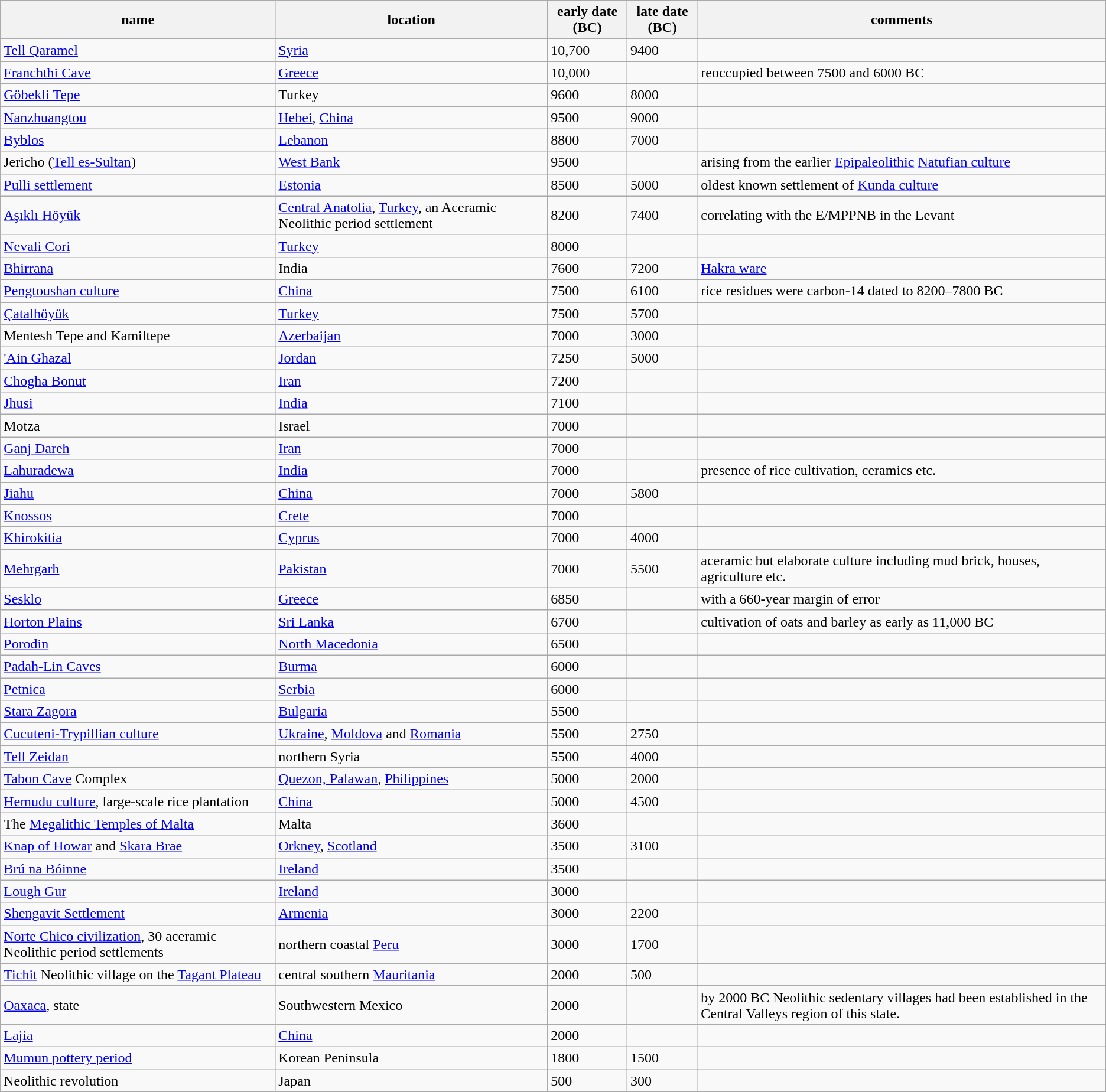<table class="wikitable sortable">
<tr>
<th>name</th>
<th>location</th>
<th>early date (BC)</th>
<th>late date (BC)</th>
<th>comments</th>
</tr>
<tr>
<td><a href='#'>Tell Qaramel</a></td>
<td><a href='#'>Syria</a></td>
<td>10,700</td>
<td>9400</td>
<td></td>
</tr>
<tr>
<td><a href='#'>Franchthi Cave</a></td>
<td><a href='#'>Greece</a></td>
<td>10,000</td>
<td></td>
<td>reoccupied between 7500 and 6000 BC</td>
</tr>
<tr>
<td><a href='#'>Göbekli Tepe</a></td>
<td>Turkey</td>
<td>9600</td>
<td>8000</td>
<td></td>
</tr>
<tr>
<td><a href='#'>Nanzhuangtou</a></td>
<td><a href='#'>Hebei</a>, <a href='#'>China</a></td>
<td>9500</td>
<td>9000</td>
<td></td>
</tr>
<tr>
<td><a href='#'>Byblos</a></td>
<td><a href='#'>Lebanon</a></td>
<td>8800</td>
<td>7000</td>
</tr>
<tr>
<td>Jericho (<a href='#'>Tell es-Sultan</a>)</td>
<td><a href='#'>West Bank</a></td>
<td>9500</td>
<td></td>
<td>arising from the earlier <a href='#'>Epipaleolithic</a> <a href='#'>Natufian culture</a></td>
</tr>
<tr>
<td><a href='#'>Pulli settlement</a></td>
<td><a href='#'>Estonia</a></td>
<td>8500</td>
<td>5000</td>
<td>oldest known settlement of <a href='#'>Kunda culture</a></td>
</tr>
<tr>
<td><a href='#'>Aşıklı Höyük</a></td>
<td><a href='#'>Central Anatolia</a>, <a href='#'>Turkey</a>, an Aceramic Neolithic period settlement</td>
<td>8200</td>
<td>7400</td>
<td>correlating with the E/MPPNB in the Levant</td>
</tr>
<tr>
<td><a href='#'>Nevali Cori</a></td>
<td><a href='#'>Turkey</a></td>
<td>8000</td>
<td></td>
<td></td>
</tr>
<tr>
<td><a href='#'>Bhirrana</a></td>
<td>India</td>
<td>7600</td>
<td>7200</td>
<td><a href='#'>Hakra ware</a></td>
</tr>
<tr>
<td><a href='#'>Pengtoushan culture</a></td>
<td><a href='#'>China</a></td>
<td>7500</td>
<td>6100</td>
<td>rice residues were carbon-14 dated to 8200–7800 BC</td>
</tr>
<tr>
<td><a href='#'>Çatalhöyük</a></td>
<td><a href='#'>Turkey</a></td>
<td>7500</td>
<td>5700</td>
<td></td>
</tr>
<tr>
<td>Mentesh Tepe and Kamiltepe</td>
<td><a href='#'>Azerbaijan</a></td>
<td>7000</td>
<td>3000</td>
<td></td>
</tr>
<tr>
<td><a href='#'>'Ain Ghazal</a></td>
<td><a href='#'>Jordan</a></td>
<td>7250</td>
<td>5000</td>
<td></td>
</tr>
<tr>
<td><a href='#'>Chogha Bonut</a></td>
<td><a href='#'>Iran</a></td>
<td>7200</td>
<td></td>
<td></td>
</tr>
<tr>
<td><a href='#'>Jhusi</a></td>
<td><a href='#'>India</a></td>
<td>7100</td>
<td></td>
<td></td>
</tr>
<tr>
<td>Motza</td>
<td>Israel</td>
<td>7000</td>
<td></td>
<td></td>
</tr>
<tr>
<td><a href='#'>Ganj Dareh</a></td>
<td><a href='#'>Iran</a></td>
<td>7000</td>
<td></td>
<td></td>
</tr>
<tr>
<td><a href='#'>Lahuradewa</a></td>
<td><a href='#'>India</a></td>
<td>7000</td>
<td></td>
<td>presence of rice cultivation, ceramics etc.</td>
</tr>
<tr>
<td><a href='#'>Jiahu</a></td>
<td><a href='#'>China</a></td>
<td>7000</td>
<td>5800</td>
<td></td>
</tr>
<tr>
<td><a href='#'>Knossos</a></td>
<td><a href='#'>Crete</a></td>
<td>7000</td>
<td></td>
<td></td>
</tr>
<tr>
<td><a href='#'>Khirokitia</a></td>
<td><a href='#'>Cyprus</a></td>
<td>7000</td>
<td>4000</td>
<td></td>
</tr>
<tr>
<td><a href='#'>Mehrgarh</a></td>
<td><a href='#'>Pakistan</a></td>
<td>7000</td>
<td>5500</td>
<td>aceramic but elaborate culture including mud brick, houses, agriculture etc.</td>
</tr>
<tr>
<td><a href='#'>Sesklo</a></td>
<td><a href='#'>Greece</a></td>
<td>6850</td>
<td></td>
<td>with a 660-year margin of error</td>
</tr>
<tr>
<td><a href='#'>Horton Plains</a></td>
<td><a href='#'>Sri Lanka</a></td>
<td>6700</td>
<td></td>
<td>cultivation of oats and barley as early as 11,000 BC</td>
</tr>
<tr>
<td><a href='#'>Porodin</a></td>
<td><a href='#'>North Macedonia</a></td>
<td>6500</td>
<td></td>
<td></td>
</tr>
<tr>
<td><a href='#'>Padah-Lin Caves</a></td>
<td><a href='#'>Burma</a></td>
<td>6000</td>
<td></td>
<td></td>
</tr>
<tr>
<td><a href='#'>Petnica</a></td>
<td><a href='#'>Serbia</a></td>
<td>6000</td>
<td></td>
<td></td>
</tr>
<tr>
<td><a href='#'>Stara Zagora</a></td>
<td><a href='#'>Bulgaria</a></td>
<td>5500</td>
<td></td>
<td></td>
</tr>
<tr>
<td><a href='#'>Cucuteni-Trypillian culture</a></td>
<td><a href='#'>Ukraine</a>, <a href='#'>Moldova</a> and <a href='#'>Romania</a></td>
<td>5500</td>
<td>2750</td>
<td></td>
</tr>
<tr>
<td><a href='#'>Tell Zeidan</a></td>
<td>northern Syria</td>
<td>5500</td>
<td>4000</td>
<td></td>
</tr>
<tr>
<td><a href='#'>Tabon Cave</a> Complex</td>
<td><a href='#'>Quezon, Palawan</a>, <a href='#'>Philippines</a></td>
<td>5000</td>
<td>2000</td>
<td></td>
</tr>
<tr>
<td><a href='#'>Hemudu culture</a>, large-scale rice plantation</td>
<td><a href='#'>China</a></td>
<td>5000</td>
<td>4500</td>
<td></td>
</tr>
<tr>
<td>The <a href='#'>Megalithic Temples of Malta</a></td>
<td>Malta</td>
<td>3600</td>
<td></td>
<td></td>
</tr>
<tr>
<td><a href='#'>Knap of Howar</a> and <a href='#'>Skara Brae</a></td>
<td><a href='#'>Orkney</a>, <a href='#'>Scotland</a></td>
<td>3500</td>
<td>3100</td>
<td></td>
</tr>
<tr>
<td><a href='#'>Brú na Bóinne</a></td>
<td><a href='#'>Ireland</a></td>
<td>3500</td>
<td></td>
<td></td>
</tr>
<tr>
<td><a href='#'>Lough Gur</a></td>
<td><a href='#'>Ireland</a></td>
<td>3000</td>
<td></td>
<td></td>
</tr>
<tr>
<td><a href='#'>Shengavit Settlement</a></td>
<td><a href='#'>Armenia</a></td>
<td>3000</td>
<td>2200</td>
<td></td>
</tr>
<tr>
<td><a href='#'>Norte Chico civilization</a>, 30 aceramic Neolithic period settlements</td>
<td>northern coastal <a href='#'>Peru</a></td>
<td>3000</td>
<td>1700</td>
<td></td>
</tr>
<tr>
<td><a href='#'>Tichit</a> Neolithic village on the <a href='#'>Tagant Plateau</a></td>
<td>central southern <a href='#'>Mauritania</a></td>
<td>2000</td>
<td>500</td>
<td></td>
</tr>
<tr>
<td><a href='#'>Oaxaca</a>, state</td>
<td>Southwestern Mexico</td>
<td>2000</td>
<td></td>
<td>by 2000 BC Neolithic sedentary villages had been established in the Central Valleys region of this state.</td>
</tr>
<tr>
<td><a href='#'>Lajia</a></td>
<td><a href='#'>China</a></td>
<td>2000</td>
<td></td>
<td></td>
</tr>
<tr>
<td><a href='#'>Mumun pottery period</a></td>
<td>Korean Peninsula</td>
<td>1800</td>
<td>1500</td>
<td></td>
</tr>
<tr>
<td>Neolithic revolution</td>
<td>Japan</td>
<td>500</td>
<td>300</td>
</tr>
</table>
